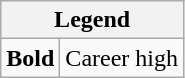<table class="wikitable mw-collapsible mw-collapsed">
<tr>
<th colspan="2">Legend</th>
</tr>
<tr>
<td><strong>Bold</strong></td>
<td>Career high</td>
</tr>
</table>
